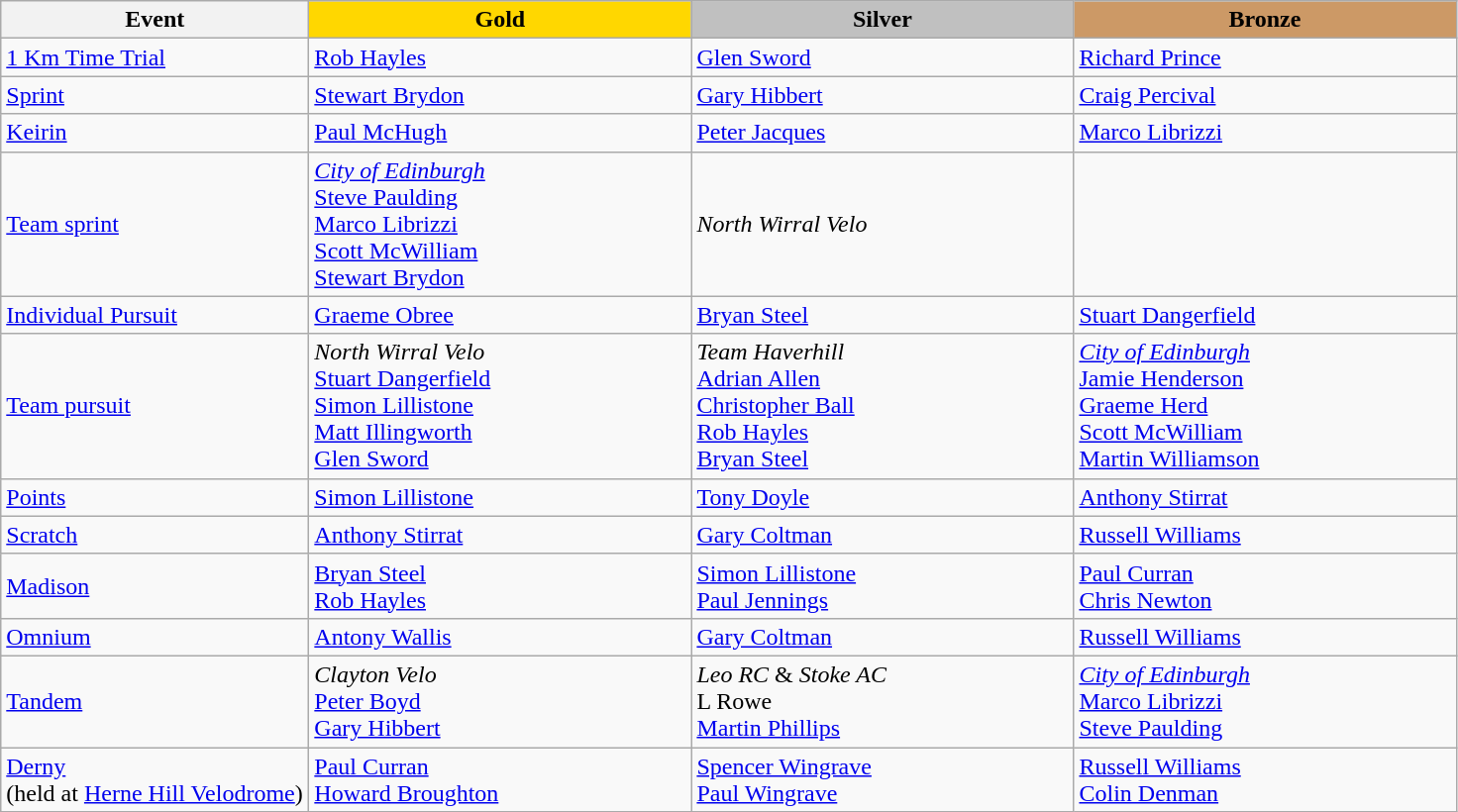<table class="wikitable" style="font-size: 100%">
<tr>
<th width=200>Event</th>
<th width=250 style="background-color: gold;">Gold</th>
<th width=250 style="background-color: silver;">Silver</th>
<th width=250 style="background-color: #cc9966;">Bronze</th>
</tr>
<tr>
<td><a href='#'>1 Km Time Trial</a></td>
<td><a href='#'>Rob Hayles</a></td>
<td><a href='#'>Glen Sword</a></td>
<td><a href='#'>Richard Prince</a></td>
</tr>
<tr>
<td><a href='#'>Sprint</a></td>
<td><a href='#'>Stewart Brydon</a></td>
<td><a href='#'>Gary Hibbert</a></td>
<td><a href='#'>Craig Percival</a></td>
</tr>
<tr>
<td><a href='#'>Keirin</a></td>
<td><a href='#'>Paul McHugh</a></td>
<td><a href='#'>Peter Jacques</a></td>
<td><a href='#'>Marco Librizzi</a></td>
</tr>
<tr>
<td><a href='#'>Team sprint</a></td>
<td><em><a href='#'>City of Edinburgh</a></em><br><a href='#'>Steve Paulding</a><br> <a href='#'>Marco Librizzi</a><br> <a href='#'>Scott McWilliam</a><br> <a href='#'>Stewart Brydon</a></td>
<td><em>North Wirral Velo</em><br></td>
<td></td>
</tr>
<tr>
<td><a href='#'>Individual Pursuit</a></td>
<td><a href='#'>Graeme Obree</a></td>
<td><a href='#'>Bryan Steel</a></td>
<td><a href='#'>Stuart Dangerfield</a></td>
</tr>
<tr>
<td><a href='#'>Team pursuit</a></td>
<td><em>North Wirral Velo</em><br><a href='#'>Stuart Dangerfield</a><br> <a href='#'>Simon Lillistone</a><br><a href='#'>Matt Illingworth</a><br><a href='#'>Glen Sword</a></td>
<td><em>Team Haverhill</em><br><a href='#'>Adrian Allen</a><br> <a href='#'>Christopher Ball</a><br> <a href='#'>Rob Hayles</a><br><a href='#'>Bryan Steel</a></td>
<td><em><a href='#'>City of Edinburgh</a></em><br><a href='#'>Jamie Henderson</a><br> <a href='#'>Graeme Herd</a><br> <a href='#'>Scott McWilliam</a><br> <a href='#'>Martin Williamson</a></td>
</tr>
<tr>
<td><a href='#'>Points</a></td>
<td><a href='#'>Simon Lillistone</a></td>
<td><a href='#'>Tony Doyle</a></td>
<td><a href='#'>Anthony Stirrat</a></td>
</tr>
<tr>
<td><a href='#'>Scratch</a></td>
<td><a href='#'>Anthony Stirrat</a></td>
<td><a href='#'>Gary Coltman</a></td>
<td><a href='#'>Russell Williams</a></td>
</tr>
<tr>
<td><a href='#'>Madison</a></td>
<td><a href='#'>Bryan Steel</a> <br> <a href='#'>Rob Hayles</a></td>
<td><a href='#'>Simon Lillistone</a> <br> <a href='#'>Paul Jennings</a></td>
<td><a href='#'>Paul Curran</a> <br> <a href='#'>Chris Newton</a></td>
</tr>
<tr>
<td><a href='#'>Omnium</a></td>
<td><a href='#'>Antony Wallis</a></td>
<td><a href='#'>Gary Coltman</a></td>
<td><a href='#'>Russell Williams</a></td>
</tr>
<tr>
<td><a href='#'>Tandem</a></td>
<td><em>Clayton Velo</em><br><a href='#'>Peter Boyd</a> <br> <a href='#'>Gary Hibbert</a></td>
<td><em>Leo RC</em> & <em>Stoke AC</em><br>L Rowe <br> <a href='#'>Martin Phillips</a></td>
<td><em><a href='#'>City of Edinburgh</a></em><br><a href='#'>Marco Librizzi</a> <br><a href='#'>Steve Paulding</a></td>
</tr>
<tr>
<td><a href='#'>Derny</a> <br>(held at <a href='#'>Herne Hill Velodrome</a>)</td>
<td><a href='#'>Paul Curran</a><br><a href='#'>Howard Broughton</a></td>
<td><a href='#'>Spencer Wingrave</a><br><a href='#'>Paul Wingrave</a></td>
<td><a href='#'>Russell Williams</a><br><a href='#'>Colin Denman</a></td>
</tr>
</table>
